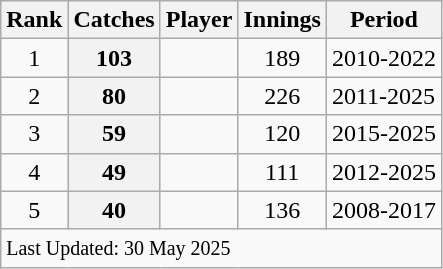<table class="wikitable">
<tr>
<th>Rank</th>
<th>Catches</th>
<th>Player</th>
<th>Innings</th>
<th>Period</th>
</tr>
<tr>
<td align=center>1</td>
<th scope=row style=text-align:center;>103</th>
<td></td>
<td align=center>189</td>
<td>2010-2022</td>
</tr>
<tr>
<td align=center>2</td>
<th scope=row style=text-align:center;>80</th>
<td></td>
<td align=center>226</td>
<td>2011-2025</td>
</tr>
<tr>
<td align=center>3</td>
<th scope=row style=text-align:center;>59</th>
<td></td>
<td align=center>120</td>
<td>2015-2025</td>
</tr>
<tr>
<td align=center>4</td>
<th scope=row style=text-align:center;>49</th>
<td></td>
<td align=center>111</td>
<td>2012-2025</td>
</tr>
<tr>
<td align=center>5</td>
<th scope=row style=text-align:center;>40</th>
<td></td>
<td align="center">136</td>
<td>2008-2017</td>
</tr>
<tr class="sortbottom">
<td colspan="5"><small>Last Updated: 30 May 2025</small></td>
</tr>
</table>
